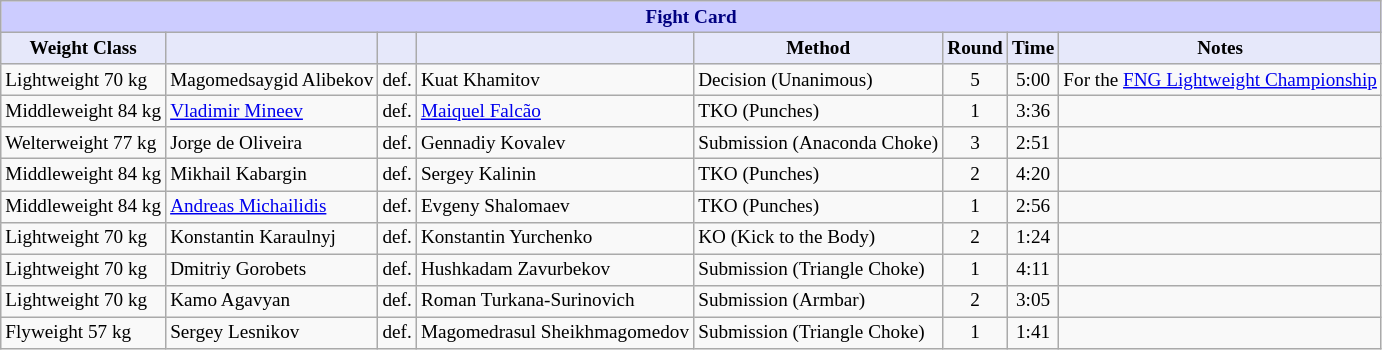<table class="wikitable" style="font-size: 80%;">
<tr>
<th colspan="8" style="background-color: #ccf; color: #000080; text-align: center;"><strong>Fight Card</strong></th>
</tr>
<tr>
<th colspan="1" style="background-color: #E6E8FA; color: #000000; text-align: center;">Weight Class</th>
<th colspan="1" style="background-color: #E6E8FA; color: #000000; text-align: center;"></th>
<th colspan="1" style="background-color: #E6E8FA; color: #000000; text-align: center;"></th>
<th colspan="1" style="background-color: #E6E8FA; color: #000000; text-align: center;"></th>
<th colspan="1" style="background-color: #E6E8FA; color: #000000; text-align: center;">Method</th>
<th colspan="1" style="background-color: #E6E8FA; color: #000000; text-align: center;">Round</th>
<th colspan="1" style="background-color: #E6E8FA; color: #000000; text-align: center;">Time</th>
<th colspan="1" style="background-color: #E6E8FA; color: #000000; text-align: center;">Notes</th>
</tr>
<tr>
<td>Lightweight 70 kg</td>
<td> Magomedsaygid Alibekov</td>
<td>def.</td>
<td> Kuat Khamitov</td>
<td>Decision (Unanimous)</td>
<td align=center>5</td>
<td align=center>5:00</td>
<td>For the <a href='#'>FNG Lightweight Championship</a></td>
</tr>
<tr>
<td>Middleweight 84 kg</td>
<td> <a href='#'>Vladimir Mineev</a></td>
<td>def.</td>
<td> <a href='#'>Maiquel Falcão</a></td>
<td>TKO (Punches)</td>
<td align=center>1</td>
<td align=center>3:36</td>
<td></td>
</tr>
<tr>
<td>Welterweight 77 kg</td>
<td> Jorge de Oliveira</td>
<td>def.</td>
<td> Gennadiy Kovalev</td>
<td>Submission (Anaconda Choke)</td>
<td align=center>3</td>
<td align=center>2:51</td>
<td></td>
</tr>
<tr>
<td>Middleweight 84 kg</td>
<td> Mikhail Kabargin</td>
<td>def.</td>
<td> Sergey Kalinin</td>
<td>TKO (Punches)</td>
<td align=center>2</td>
<td align=center>4:20</td>
<td></td>
</tr>
<tr>
<td>Middleweight 84 kg</td>
<td> <a href='#'>Andreas Michailidis</a></td>
<td>def.</td>
<td> Evgeny Shalomaev</td>
<td>TKO (Punches)</td>
<td align=center>1</td>
<td align=center>2:56</td>
<td></td>
</tr>
<tr>
<td>Lightweight 70 kg</td>
<td> Konstantin Karaulnyj</td>
<td>def.</td>
<td> Konstantin Yurchenko</td>
<td>KO (Kick to the Body)</td>
<td align=center>2</td>
<td align=center>1:24</td>
<td></td>
</tr>
<tr>
<td>Lightweight 70 kg</td>
<td> Dmitriy Gorobets</td>
<td>def.</td>
<td> Hushkadam Zavurbekov</td>
<td>Submission (Triangle Choke)</td>
<td align=center>1</td>
<td align=center>4:11</td>
<td></td>
</tr>
<tr>
<td>Lightweight 70 kg</td>
<td> Kamo Agavyan</td>
<td>def.</td>
<td> Roman Turkana-Surinovich</td>
<td>Submission (Armbar)</td>
<td align=center>2</td>
<td align=center>3:05</td>
<td></td>
</tr>
<tr>
<td>Flyweight 57 kg</td>
<td> Sergey Lesnikov</td>
<td>def.</td>
<td> Magomedrasul Sheikhmagomedov</td>
<td>Submission (Triangle Choke)</td>
<td align=center>1</td>
<td align=center>1:41</td>
<td></td>
</tr>
</table>
